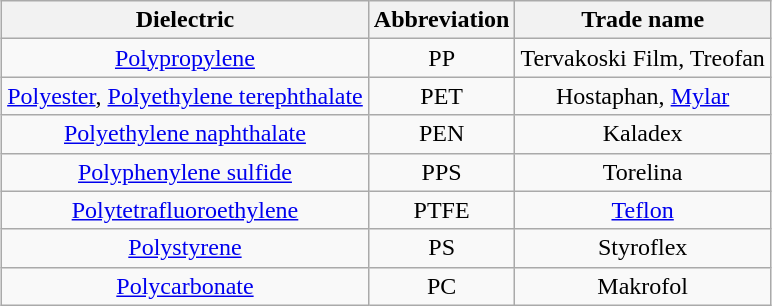<table class="wikitable centered" style="margin:1em auto; text-align:center">
<tr>
<th>Dielectric</th>
<th>Abbreviation</th>
<th>Trade name</th>
</tr>
<tr>
<td><a href='#'>Polypropylene</a></td>
<td>PP</td>
<td>Tervakoski Film, Treofan</td>
</tr>
<tr>
<td><a href='#'>Polyester</a>, <a href='#'>Polyethylene terephthalate</a></td>
<td>PET</td>
<td>Hostaphan, <a href='#'>Mylar</a></td>
</tr>
<tr>
<td><a href='#'>Polyethylene naphthalate</a></td>
<td>PEN</td>
<td>Kaladex</td>
</tr>
<tr>
<td><a href='#'>Polyphenylene sulfide</a></td>
<td>PPS</td>
<td>Torelina</td>
</tr>
<tr>
<td><a href='#'>Polytetrafluoroethylene</a></td>
<td>PTFE</td>
<td><a href='#'>Teflon</a></td>
</tr>
<tr>
<td><a href='#'>Polystyrene</a></td>
<td>PS</td>
<td>Styroflex</td>
</tr>
<tr>
<td><a href='#'>Polycarbonate</a></td>
<td>PC</td>
<td>Makrofol</td>
</tr>
</table>
